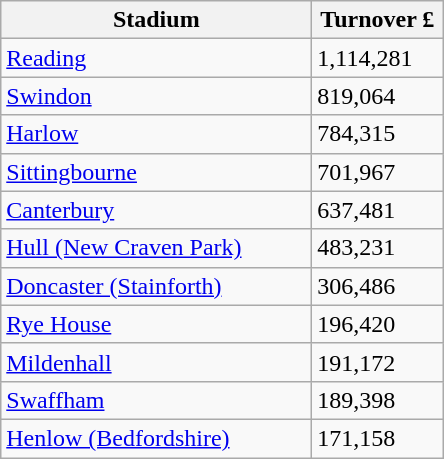<table class="wikitable">
<tr>
<th width=200>Stadium</th>
<th width=80>Turnover £</th>
</tr>
<tr>
<td><a href='#'>Reading</a></td>
<td>1,114,281</td>
</tr>
<tr>
<td><a href='#'>Swindon</a></td>
<td>819,064</td>
</tr>
<tr>
<td><a href='#'>Harlow</a></td>
<td>784,315</td>
</tr>
<tr>
<td><a href='#'>Sittingbourne</a></td>
<td>701,967</td>
</tr>
<tr>
<td><a href='#'>Canterbury</a></td>
<td>637,481</td>
</tr>
<tr>
<td><a href='#'>Hull (New Craven Park)</a></td>
<td>483,231</td>
</tr>
<tr>
<td><a href='#'>Doncaster (Stainforth)</a></td>
<td>306,486</td>
</tr>
<tr>
<td><a href='#'>Rye House</a></td>
<td>196,420</td>
</tr>
<tr>
<td><a href='#'>Mildenhall</a></td>
<td>191,172</td>
</tr>
<tr>
<td><a href='#'>Swaffham</a></td>
<td>189,398</td>
</tr>
<tr>
<td><a href='#'>Henlow (Bedfordshire)</a></td>
<td>171,158</td>
</tr>
</table>
